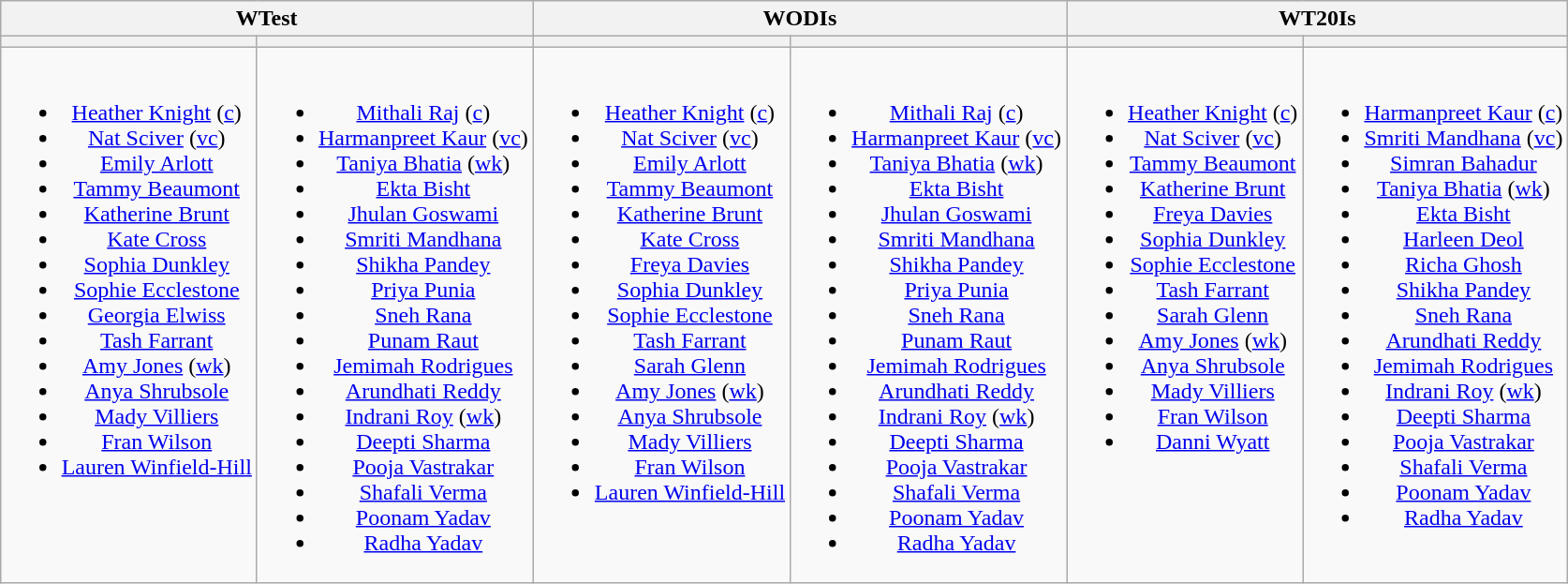<table class="wikitable" style="text-align:center; margin:auto">
<tr>
<th colspan=2>WTest</th>
<th colspan=2>WODIs</th>
<th colspan=2>WT20Is</th>
</tr>
<tr>
<th></th>
<th></th>
<th></th>
<th></th>
<th></th>
<th></th>
</tr>
<tr style="vertical-align:top">
<td><br><ul><li><a href='#'>Heather Knight</a> (<a href='#'>c</a>)</li><li><a href='#'>Nat Sciver</a> (<a href='#'>vc</a>)</li><li><a href='#'>Emily Arlott</a></li><li><a href='#'>Tammy Beaumont</a></li><li><a href='#'>Katherine Brunt</a></li><li><a href='#'>Kate Cross</a></li><li><a href='#'>Sophia Dunkley</a></li><li><a href='#'>Sophie Ecclestone</a></li><li><a href='#'>Georgia Elwiss</a></li><li><a href='#'>Tash Farrant</a></li><li><a href='#'>Amy Jones</a> (<a href='#'>wk</a>)</li><li><a href='#'>Anya Shrubsole</a></li><li><a href='#'>Mady Villiers</a></li><li><a href='#'>Fran Wilson</a></li><li><a href='#'>Lauren Winfield-Hill</a></li></ul></td>
<td><br><ul><li><a href='#'>Mithali Raj</a> (<a href='#'>c</a>)</li><li><a href='#'>Harmanpreet Kaur</a> (<a href='#'>vc</a>)</li><li><a href='#'>Taniya Bhatia</a> (<a href='#'>wk</a>)</li><li><a href='#'>Ekta Bisht</a></li><li><a href='#'>Jhulan Goswami</a></li><li><a href='#'>Smriti Mandhana</a></li><li><a href='#'>Shikha Pandey</a></li><li><a href='#'>Priya Punia</a></li><li><a href='#'>Sneh Rana</a></li><li><a href='#'>Punam Raut</a></li><li><a href='#'>Jemimah Rodrigues</a></li><li><a href='#'>Arundhati Reddy</a></li><li><a href='#'>Indrani Roy</a> (<a href='#'>wk</a>)</li><li><a href='#'>Deepti Sharma</a></li><li><a href='#'>Pooja Vastrakar</a></li><li><a href='#'>Shafali Verma</a></li><li><a href='#'>Poonam Yadav</a></li><li><a href='#'>Radha Yadav</a></li></ul></td>
<td><br><ul><li><a href='#'>Heather Knight</a> (<a href='#'>c</a>)</li><li><a href='#'>Nat Sciver</a> (<a href='#'>vc</a>)</li><li><a href='#'>Emily Arlott</a></li><li><a href='#'>Tammy Beaumont</a></li><li><a href='#'>Katherine Brunt</a></li><li><a href='#'>Kate Cross</a></li><li><a href='#'>Freya Davies</a></li><li><a href='#'>Sophia Dunkley</a></li><li><a href='#'>Sophie Ecclestone</a></li><li><a href='#'>Tash Farrant</a></li><li><a href='#'>Sarah Glenn</a></li><li><a href='#'>Amy Jones</a> (<a href='#'>wk</a>)</li><li><a href='#'>Anya Shrubsole</a></li><li><a href='#'>Mady Villiers</a></li><li><a href='#'>Fran Wilson</a></li><li><a href='#'>Lauren Winfield-Hill</a></li></ul></td>
<td><br><ul><li><a href='#'>Mithali Raj</a> (<a href='#'>c</a>)</li><li><a href='#'>Harmanpreet Kaur</a> (<a href='#'>vc</a>)</li><li><a href='#'>Taniya Bhatia</a> (<a href='#'>wk</a>)</li><li><a href='#'>Ekta Bisht</a></li><li><a href='#'>Jhulan Goswami</a></li><li><a href='#'>Smriti Mandhana</a></li><li><a href='#'>Shikha Pandey</a></li><li><a href='#'>Priya Punia</a></li><li><a href='#'>Sneh Rana</a></li><li><a href='#'>Punam Raut</a></li><li><a href='#'>Jemimah Rodrigues</a></li><li><a href='#'>Arundhati Reddy</a></li><li><a href='#'>Indrani Roy</a> (<a href='#'>wk</a>)</li><li><a href='#'>Deepti Sharma</a></li><li><a href='#'>Pooja Vastrakar</a></li><li><a href='#'>Shafali Verma</a></li><li><a href='#'>Poonam Yadav</a></li><li><a href='#'>Radha Yadav</a></li></ul></td>
<td><br><ul><li><a href='#'>Heather Knight</a> (<a href='#'>c</a>)</li><li><a href='#'>Nat Sciver</a> (<a href='#'>vc</a>)</li><li><a href='#'>Tammy Beaumont</a></li><li><a href='#'>Katherine Brunt</a></li><li><a href='#'>Freya Davies</a></li><li><a href='#'>Sophia Dunkley</a></li><li><a href='#'>Sophie Ecclestone</a></li><li><a href='#'>Tash Farrant</a></li><li><a href='#'>Sarah Glenn</a></li><li><a href='#'>Amy Jones</a> (<a href='#'>wk</a>)</li><li><a href='#'>Anya Shrubsole</a></li><li><a href='#'>Mady Villiers</a></li><li><a href='#'>Fran Wilson</a></li><li><a href='#'>Danni Wyatt</a></li></ul></td>
<td><br><ul><li><a href='#'>Harmanpreet Kaur</a> (<a href='#'>c</a>)</li><li><a href='#'>Smriti Mandhana</a> (<a href='#'>vc</a>)</li><li><a href='#'>Simran Bahadur</a></li><li><a href='#'>Taniya Bhatia</a> (<a href='#'>wk</a>)</li><li><a href='#'>Ekta Bisht</a></li><li><a href='#'>Harleen Deol</a></li><li><a href='#'>Richa Ghosh</a></li><li><a href='#'>Shikha Pandey</a></li><li><a href='#'>Sneh Rana</a></li><li><a href='#'>Arundhati Reddy</a></li><li><a href='#'>Jemimah Rodrigues</a></li><li><a href='#'>Indrani Roy</a> (<a href='#'>wk</a>)</li><li><a href='#'>Deepti Sharma</a></li><li><a href='#'>Pooja Vastrakar</a></li><li><a href='#'>Shafali Verma</a></li><li><a href='#'>Poonam Yadav</a></li><li><a href='#'>Radha Yadav</a></li></ul></td>
</tr>
</table>
